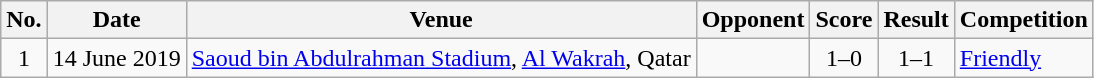<table class="wikitable sortable">
<tr>
<th scope="col">No.</th>
<th scope="col">Date</th>
<th scope="col">Venue</th>
<th scope="col">Opponent</th>
<th scope="col">Score</th>
<th scope="col">Result</th>
<th scope="col">Competition</th>
</tr>
<tr>
<td style="text-align:center">1</td>
<td>14 June 2019</td>
<td><a href='#'>Saoud bin Abdulrahman Stadium</a>, <a href='#'>Al Wakrah</a>, Qatar</td>
<td></td>
<td style="text-align:center">1–0</td>
<td style="text-align:center">1–1</td>
<td><a href='#'>Friendly</a></td>
</tr>
</table>
